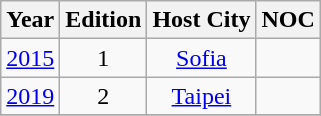<table class="wikitable" style="text-align:center">
<tr>
<th>Year</th>
<th>Edition</th>
<th>Host City</th>
<th>NOC</th>
</tr>
<tr>
<td><a href='#'>2015</a></td>
<td>1</td>
<td><a href='#'>Sofia</a></td>
<td></td>
</tr>
<tr>
<td><a href='#'>2019</a></td>
<td>2</td>
<td><a href='#'>Taipei</a></td>
<td></td>
</tr>
<tr>
</tr>
</table>
